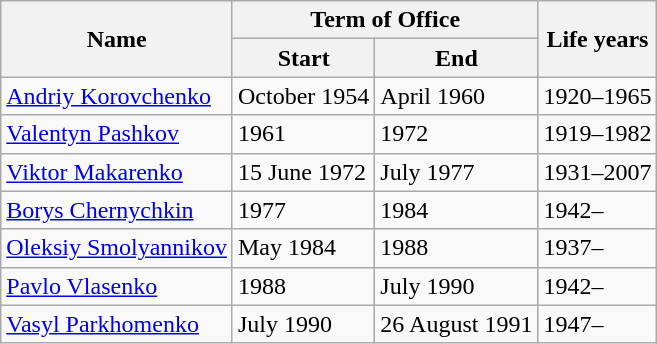<table class="wikitable">
<tr>
<th rowspan="2">Name</th>
<th colspan="2">Term of Office</th>
<th rowspan="2">Life years</th>
</tr>
<tr>
<th>Start</th>
<th>End</th>
</tr>
<tr>
<td><a href='#'>Andriy Korovchenko</a></td>
<td>October 1954</td>
<td>April 1960</td>
<td>1920–1965</td>
</tr>
<tr>
<td><a href='#'>Valentyn Pashkov</a></td>
<td>1961</td>
<td>1972</td>
<td>1919–1982</td>
</tr>
<tr>
<td><a href='#'>Viktor Makarenko</a></td>
<td>15 June 1972</td>
<td>July 1977</td>
<td>1931–2007</td>
</tr>
<tr>
<td><a href='#'>Borys Chernychkin</a></td>
<td>1977</td>
<td>1984</td>
<td>1942–</td>
</tr>
<tr>
<td><a href='#'>Oleksiy Smolyannikov</a></td>
<td>May 1984</td>
<td>1988</td>
<td>1937–</td>
</tr>
<tr>
<td><a href='#'>Pavlo Vlasenko</a></td>
<td>1988</td>
<td>July 1990</td>
<td>1942–</td>
</tr>
<tr>
<td><a href='#'>Vasyl Parkhomenko</a></td>
<td>July 1990</td>
<td>26 August 1991</td>
<td>1947–</td>
</tr>
</table>
